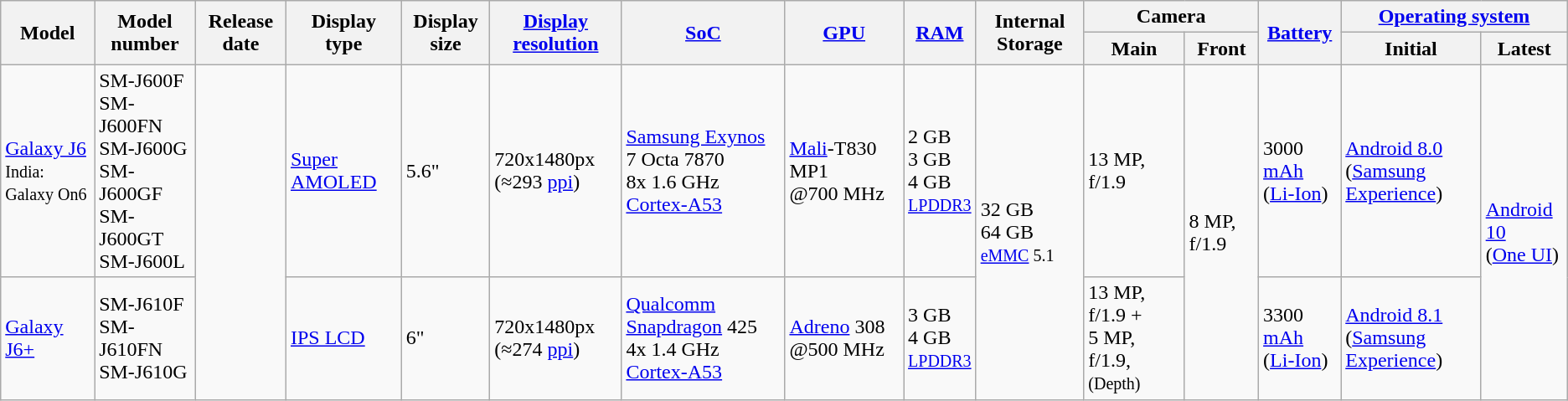<table class="wikitable sortable">
<tr>
<th rowspan="2">Model</th>
<th rowspan="2">Model number</th>
<th rowspan="2">Release date</th>
<th rowspan="2">Display type</th>
<th rowspan="2">Display size</th>
<th rowspan="2"><a href='#'>Display resolution</a></th>
<th rowspan="2"><a href='#'>SoC</a></th>
<th rowspan="2"><a href='#'>GPU</a></th>
<th rowspan="2"><a href='#'>RAM</a></th>
<th rowspan="2">Internal Storage</th>
<th colspan="2">Camera</th>
<th rowspan="2"><a href='#'>Battery</a></th>
<th colspan="2"><a href='#'>Operating system</a></th>
</tr>
<tr>
<th>Main</th>
<th>Front</th>
<th>Initial</th>
<th>Latest</th>
</tr>
<tr>
<td><a href='#'>Galaxy J6</a><br><small>India: Galaxy On6</small></td>
<td>SM-J600F<br>SM-J600FN<br>SM-J600G<br>SM-J600GF<br>SM-J600GT<br>SM-J600L</td>
<td rowspan="2"></td>
<td><a href='#'>Super AMOLED</a></td>
<td>5.6"</td>
<td>720x1480px<br>(≈293 <a href='#'>ppi</a>)</td>
<td><a href='#'>Samsung Exynos</a> 7 Octa 7870<br>8x 1.6 GHz <a href='#'>Cortex-A53</a></td>
<td><a href='#'>Mali</a>-T830 MP1<br>@700 MHz</td>
<td>2 GB<br>3 GB<br>4 GB<br><small><a href='#'>LPDDR3</a></small></td>
<td rowspan="2">32 GB<br>64 GB<br><small><a href='#'>eMMC</a> 5.1</small></td>
<td>13 MP, f/1.9</td>
<td rowspan="2">8 MP, f/1.9</td>
<td>3000 <a href='#'>mAh</a><br>(<a href='#'>Li-Ion</a>)</td>
<td><a href='#'>Android 8.0</a><br>(<a href='#'>Samsung Experience</a>)</td>
<td rowspan="2"><a href='#'>Android 10</a><br>(<a href='#'>One UI</a>)</td>
</tr>
<tr>
<td><a href='#'>Galaxy J6+</a></td>
<td>SM-J610F<br>SM-J610FN<br>SM-J610G</td>
<td><a href='#'>IPS LCD</a></td>
<td>6"</td>
<td>720x1480px<br>(≈274 <a href='#'>ppi</a>)</td>
<td><a href='#'>Qualcomm Snapdragon</a> 425<br>4x 1.4 GHz <a href='#'>Cortex-A53</a></td>
<td><a href='#'>Adreno</a> 308<br>@500 MHz</td>
<td>3 GB<br>4 GB<br><small><a href='#'>LPDDR3</a></small></td>
<td>13 MP, f/1.9 +<br>5 MP, f/1.9, <small>(Depth)</small></td>
<td>3300 <a href='#'>mAh</a><br>(<a href='#'>Li-Ion</a>)</td>
<td><a href='#'>Android 8.1</a><br>(<a href='#'>Samsung Experience</a>)</td>
</tr>
</table>
